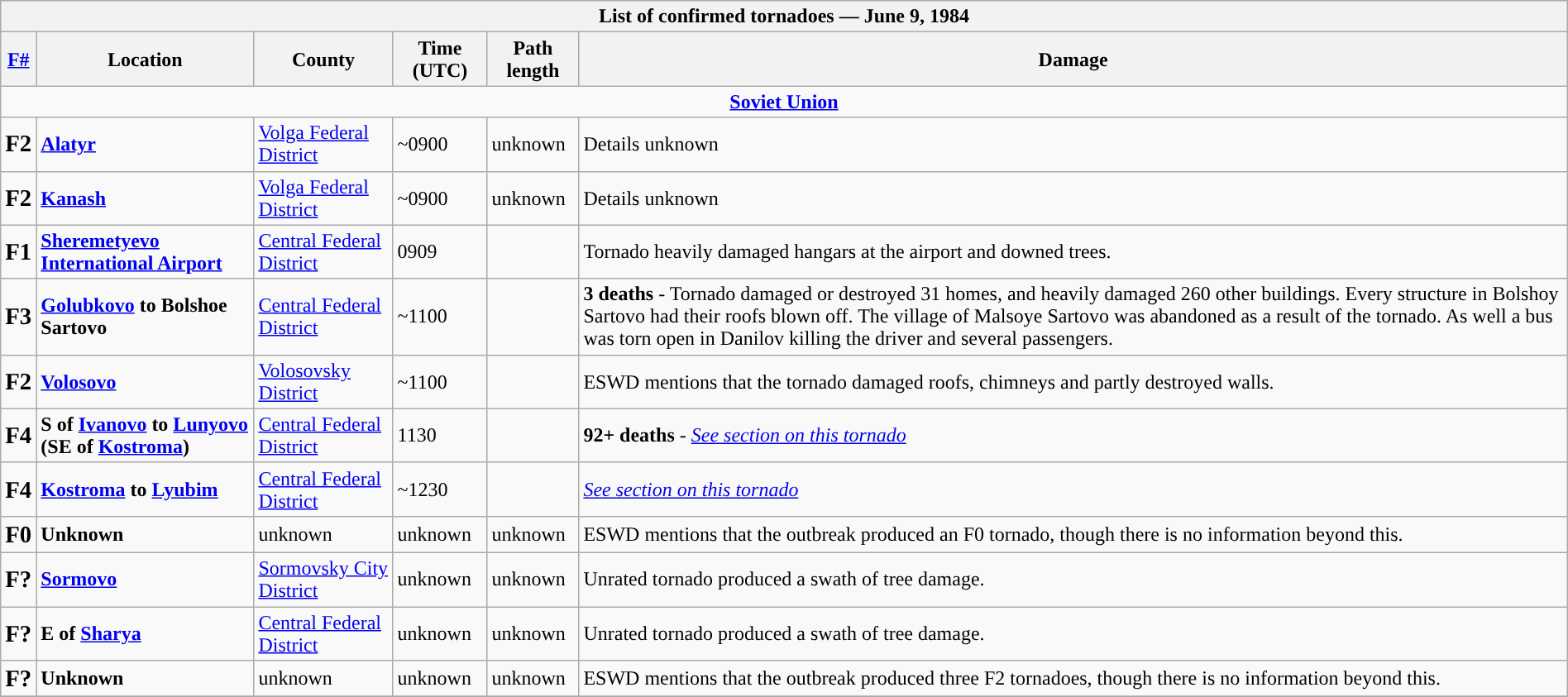<table class="wikitable collapsible" width="100%">
<tr>
<th colspan="6">List of confirmed tornadoes — June 9, 1984</th>
</tr>
<tr>
<th><a href='#'>F#</a></th>
<th>Location</th>
<th>County</th>
<th>Time (UTC)</th>
<th>Path length</th>
<th>Damage</th>
</tr>
<tr>
<td colspan="7" align=center><strong><a href='#'>Soviet Union</a></strong></td>
</tr>
<tr>
<td><big><strong>F2</strong></big></td>
<td><strong><a href='#'>Alatyr</a></strong></td>
<td><a href='#'>Volga Federal District</a></td>
<td>~0900</td>
<td>unknown</td>
<td>Details unknown</td>
</tr>
<tr>
<td><big><strong>F2</strong></big></td>
<td><strong><a href='#'>Kanash</a></strong></td>
<td><a href='#'>Volga Federal District</a></td>
<td>~0900</td>
<td>unknown</td>
<td>Details unknown</td>
</tr>
<tr>
<td><big><strong>F1</strong></big></td>
<td><strong><a href='#'>Sheremetyevo International Airport</a></strong></td>
<td><a href='#'>Central Federal District</a></td>
<td>0909</td>
<td></td>
<td>Tornado heavily damaged hangars at the airport and downed trees.</td>
</tr>
<tr>
<td><big><strong>F3</strong></big></td>
<td><strong><a href='#'>Golubkovo</a></strong> <strong>to Bolshoe Sartovo</strong></td>
<td><a href='#'>Central Federal District</a></td>
<td>~1100</td>
<td></td>
<td><strong>3 deaths</strong> - Tornado damaged or destroyed 31 homes, and heavily damaged 260 other buildings. Every structure in Bolshoy Sartovo had their roofs blown off. The village of Malsoye Sartovo was abandoned as a result of the tornado. As well a bus was torn open in Danilov killing the driver and several passengers.</td>
</tr>
<tr>
<td><big><strong>F2</strong></big></td>
<td><strong><a href='#'>Volosovo</a></strong></td>
<td><a href='#'>Volosovsky District</a></td>
<td>~1100</td>
<td></td>
<td>ESWD mentions that the tornado damaged roofs, chimneys and partly destroyed walls.</td>
</tr>
<tr>
<td><big><strong>F4</strong></big></td>
<td><strong>S of <a href='#'>Ivanovo</a> to <a href='#'>Lunyovo</a> (SE of <a href='#'>Kostroma</a>)</strong></td>
<td><a href='#'>Central Federal District</a></td>
<td>1130</td>
<td></td>
<td><strong>92+ deaths</strong> - <em><a href='#'>See section on this tornado</a></em></td>
</tr>
<tr>
<td><big><strong>F4</strong></big></td>
<td><strong><a href='#'>Kostroma</a> to <a href='#'>Lyubim</a></strong></td>
<td><a href='#'>Central Federal District</a></td>
<td>~1230</td>
<td></td>
<td><em><a href='#'>See section on this tornado</a></em></td>
</tr>
<tr>
<td><big><strong>F0</strong></big></td>
<td><strong>Unknown</strong></td>
<td>unknown</td>
<td>unknown</td>
<td>unknown</td>
<td>ESWD mentions that the outbreak produced an F0 tornado, though there is no information beyond this.</td>
</tr>
<tr>
<td><big><strong>F?</strong></big></td>
<td><strong><a href='#'>Sormovo</a></strong></td>
<td><a href='#'>Sormovsky City District</a></td>
<td>unknown</td>
<td>unknown</td>
<td>Unrated tornado produced a swath of tree damage.</td>
</tr>
<tr>
<td><big><strong>F?</strong></big></td>
<td><strong>E of <a href='#'>Sharya</a></strong></td>
<td><a href='#'>Central Federal District</a></td>
<td>unknown</td>
<td>unknown</td>
<td>Unrated tornado produced a swath of tree damage.</td>
</tr>
<tr>
<td><big><strong>F?</strong></big></td>
<td><strong>Unknown</strong></td>
<td>unknown</td>
<td>unknown</td>
<td>unknown</td>
<td>ESWD mentions that the outbreak produced three F2 tornadoes, though there is no information beyond this.</td>
</tr>
<tr>
</tr>
</table>
